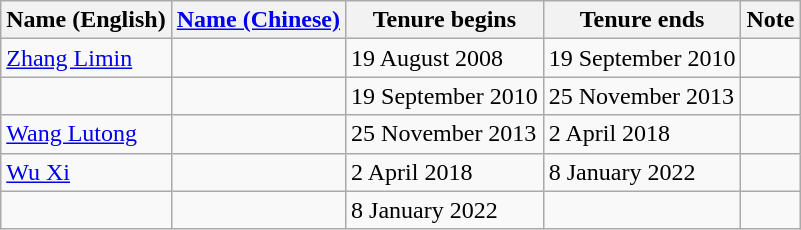<table class="wikitable">
<tr>
<th>Name (English)</th>
<th><a href='#'>Name (Chinese)</a></th>
<th>Tenure begins</th>
<th>Tenure ends</th>
<th>Note</th>
</tr>
<tr>
<td><a href='#'>Zhang Limin</a></td>
<td></td>
<td>19 August 2008</td>
<td>19 September 2010</td>
<td></td>
</tr>
<tr>
<td></td>
<td></td>
<td>19 September 2010</td>
<td>25 November 2013</td>
<td></td>
</tr>
<tr>
<td><a href='#'>Wang Lutong</a></td>
<td></td>
<td>25 November 2013</td>
<td>2 April 2018</td>
<td></td>
</tr>
<tr>
<td><a href='#'>Wu Xi</a></td>
<td></td>
<td>2 April 2018</td>
<td>8 January 2022</td>
<td></td>
</tr>
<tr>
<td></td>
<td></td>
<td>8 January 2022</td>
<td></td>
<td></td>
</tr>
</table>
